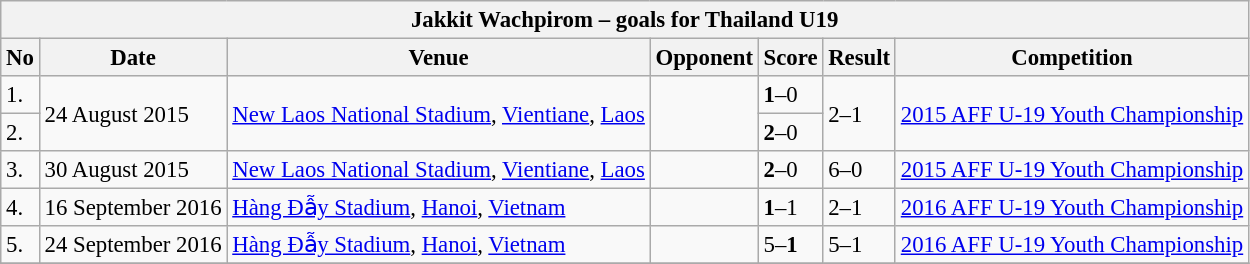<table class="wikitable" style="font-size:95%;">
<tr>
<th colspan="8"><strong>Jakkit Wachpirom – goals for Thailand U19</strong></th>
</tr>
<tr>
<th>No</th>
<th>Date</th>
<th>Venue</th>
<th>Opponent</th>
<th>Score</th>
<th>Result</th>
<th>Competition</th>
</tr>
<tr>
<td>1.</td>
<td rowspan="2">24 August 2015</td>
<td rowspan="2"><a href='#'>New Laos National Stadium</a>, <a href='#'>Vientiane</a>, <a href='#'>Laos</a></td>
<td rowspan="2"></td>
<td><strong>1</strong>–0</td>
<td rowspan="2">2–1</td>
<td rowspan="2"><a href='#'>2015 AFF U-19 Youth Championship</a></td>
</tr>
<tr>
<td>2.</td>
<td><strong>2</strong>–0</td>
</tr>
<tr>
<td>3.</td>
<td>30 August 2015</td>
<td><a href='#'>New Laos National Stadium</a>, <a href='#'>Vientiane</a>, <a href='#'>Laos</a></td>
<td></td>
<td><strong>2</strong>–0</td>
<td>6–0</td>
<td><a href='#'>2015 AFF U-19 Youth Championship</a></td>
</tr>
<tr>
<td>4.</td>
<td>16 September 2016</td>
<td><a href='#'>Hàng Đẫy Stadium</a>, <a href='#'>Hanoi</a>, <a href='#'>Vietnam</a></td>
<td></td>
<td><strong>1</strong>–1</td>
<td>2–1</td>
<td><a href='#'>2016 AFF U-19 Youth Championship</a></td>
</tr>
<tr>
<td>5.</td>
<td>24 September 2016</td>
<td><a href='#'>Hàng Đẫy Stadium</a>, <a href='#'>Hanoi</a>, <a href='#'>Vietnam</a></td>
<td></td>
<td>5–<strong>1</strong></td>
<td>5–1</td>
<td><a href='#'>2016 AFF U-19 Youth Championship</a></td>
</tr>
<tr>
</tr>
</table>
